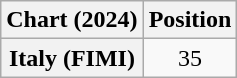<table class="wikitable sortable plainrowheaders" style="text-align:center">
<tr>
<th scope="col">Chart (2024)</th>
<th scope="col">Position</th>
</tr>
<tr>
<th scope="row">Italy (FIMI)</th>
<td>35</td>
</tr>
</table>
